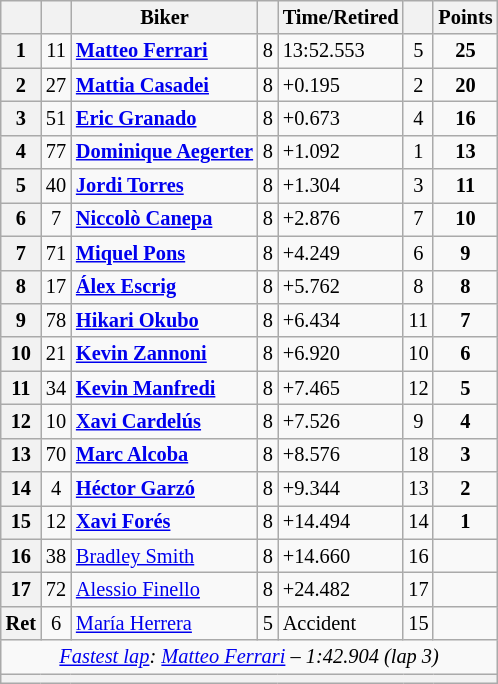<table class="wikitable sortable" style="font-size: 85%;">
<tr>
<th scope="col"></th>
<th scope="col"></th>
<th scope="col">Biker</th>
<th scope="col" class="unsortable"></th>
<th scope="col" class="unsortable">Time/Retired</th>
<th scope="col"></th>
<th scope="col">Points</th>
</tr>
<tr>
<th scope="row">1</th>
<td align="center">11</td>
<td> <strong><a href='#'>Matteo Ferrari</a></strong></td>
<td>8</td>
<td>13:52.553</td>
<td align="center">5</td>
<td align="center"><strong>25</strong></td>
</tr>
<tr>
<th scope="row">2</th>
<td align="center">27</td>
<td> <strong><a href='#'>Mattia Casadei</a></strong></td>
<td>8</td>
<td>+0.195</td>
<td align="center">2</td>
<td align="center"><strong>20</strong></td>
</tr>
<tr>
<th scope="row">3</th>
<td align="center">51</td>
<td> <strong><a href='#'>Eric Granado</a></strong></td>
<td>8</td>
<td>+0.673</td>
<td align="center">4</td>
<td align="center"><strong>16</strong></td>
</tr>
<tr>
<th scope="row">4</th>
<td align="center">77</td>
<td> <strong><a href='#'>Dominique Aegerter</a></strong></td>
<td>8</td>
<td>+1.092</td>
<td align="center">1</td>
<td align="center"><strong>13</strong></td>
</tr>
<tr>
<th scope="row">5</th>
<td align="center">40</td>
<td> <strong><a href='#'>Jordi Torres</a></strong></td>
<td>8</td>
<td>+1.304</td>
<td align="center">3</td>
<td align="center"><strong>11</strong></td>
</tr>
<tr>
<th scope="row">6</th>
<td align="center">7</td>
<td> <strong><a href='#'>Niccolò Canepa</a></strong></td>
<td>8</td>
<td>+2.876</td>
<td align="center">7</td>
<td align="center"><strong>10</strong></td>
</tr>
<tr>
<th scope="row">7</th>
<td align="center">71</td>
<td> <strong><a href='#'>Miquel Pons</a></strong></td>
<td>8</td>
<td>+4.249</td>
<td align="center">6</td>
<td align="center"><strong>9</strong></td>
</tr>
<tr>
<th scope="row">8</th>
<td align="center">17</td>
<td> <strong><a href='#'>Álex Escrig</a></strong></td>
<td>8</td>
<td>+5.762</td>
<td align="center">8</td>
<td align="center"><strong>8</strong></td>
</tr>
<tr>
<th scope="row">9</th>
<td align="center">78</td>
<td> <strong><a href='#'>Hikari Okubo</a></strong></td>
<td>8</td>
<td>+6.434</td>
<td align="center">11</td>
<td align="center"><strong>7</strong></td>
</tr>
<tr>
<th scope="row">10</th>
<td align="center">21</td>
<td> <strong><a href='#'>Kevin Zannoni</a></strong></td>
<td>8</td>
<td>+6.920</td>
<td align="center">10</td>
<td align="center"><strong>6</strong></td>
</tr>
<tr>
<th scope="row">11</th>
<td align="center">34</td>
<td> <strong><a href='#'>Kevin Manfredi</a></strong></td>
<td>8</td>
<td>+7.465</td>
<td align="center">12</td>
<td align="center"><strong>5</strong></td>
</tr>
<tr>
<th scope="row">12</th>
<td align="center">10</td>
<td> <strong><a href='#'>Xavi Cardelús</a></strong></td>
<td>8</td>
<td>+7.526</td>
<td align="center">9</td>
<td align="center"><strong>4</strong></td>
</tr>
<tr>
<th scope="row">13</th>
<td align="center">70</td>
<td> <strong><a href='#'>Marc Alcoba</a></strong></td>
<td>8</td>
<td>+8.576</td>
<td align="center">18</td>
<td align="center"><strong>3</strong></td>
</tr>
<tr>
<th scope="row">14</th>
<td align="center">4</td>
<td> <strong><a href='#'>Héctor Garzó</a></strong></td>
<td>8</td>
<td>+9.344</td>
<td align="center">13</td>
<td align="center"><strong>2</strong></td>
</tr>
<tr>
<th scope="row">15</th>
<td align="center">12</td>
<td> <strong><a href='#'>Xavi Forés</a></strong></td>
<td>8</td>
<td>+14.494</td>
<td align="center">14</td>
<td align="center"><strong>1</strong></td>
</tr>
<tr>
<th scope="row">16</th>
<td align="center">38</td>
<td> <a href='#'>Bradley Smith</a></td>
<td>8</td>
<td>+14.660</td>
<td align="center">16</td>
<td></td>
</tr>
<tr>
<th scope="row">17</th>
<td align="center">72</td>
<td> <a href='#'>Alessio Finello</a></td>
<td>8</td>
<td>+24.482</td>
<td align="center">17</td>
<td></td>
</tr>
<tr>
<th scope="row">Ret</th>
<td align="center">6</td>
<td> <a href='#'>María Herrera</a></td>
<td>5</td>
<td>Accident</td>
<td align="center">15</td>
<td></td>
</tr>
<tr class="sortbottom">
<td colspan="7" style="text-align:center"><em><a href='#'>Fastest lap</a>:  <a href='#'>Matteo Ferrari</a> – 1:42.904 (lap 3)</em></td>
</tr>
<tr>
<th colspan="7"></th>
</tr>
</table>
